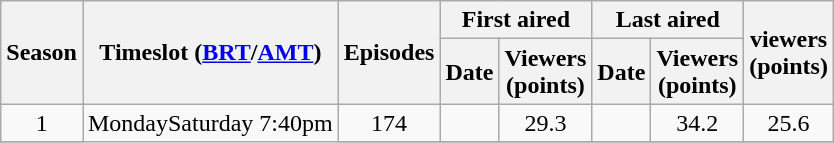<table class="wikitable" style="text-align: center">
<tr>
<th scope="col" rowspan="2">Season</th>
<th scope="col" rowspan="2">Timeslot (<a href='#'>BRT</a>/<a href='#'>AMT</a>)</th>
<th scope="col" rowspan="2" colspan="1">Episodes</th>
<th scope="col" colspan="2">First aired</th>
<th scope="col" colspan="2">Last aired</th>
<th scope="col" rowspan="2"> viewers <br> (points)</th>
</tr>
<tr>
<th scope="col">Date</th>
<th scope="col">Viewers<br>(points)</th>
<th scope="col">Date</th>
<th scope="col">Viewers<br>(points)</th>
</tr>
<tr>
<td rowspan="1">1</td>
<td rowspan="2">MondaySaturday 7:40pm</td>
<td rowspan="1">174</td>
<td></td>
<td rowspan="1">29.3</td>
<td></td>
<td>34.2</td>
<td>25.6</td>
</tr>
<tr>
</tr>
</table>
